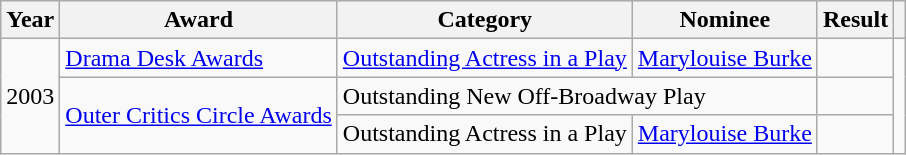<table class="wikitable">
<tr>
<th>Year</th>
<th>Award</th>
<th>Category</th>
<th>Nominee</th>
<th>Result</th>
<th></th>
</tr>
<tr>
<td rowspan=3>2003</td>
<td><a href='#'>Drama Desk Awards</a></td>
<td><a href='#'>Outstanding Actress in a Play</a></td>
<td><a href='#'>Marylouise Burke</a></td>
<td></td>
<td rowspan=3></td>
</tr>
<tr>
<td rowspan=2><a href='#'>Outer Critics Circle Awards</a></td>
<td colspan=2>Outstanding New Off-Broadway Play</td>
<td></td>
</tr>
<tr>
<td>Outstanding Actress in a Play</td>
<td><a href='#'>Marylouise Burke</a></td>
<td></td>
</tr>
</table>
